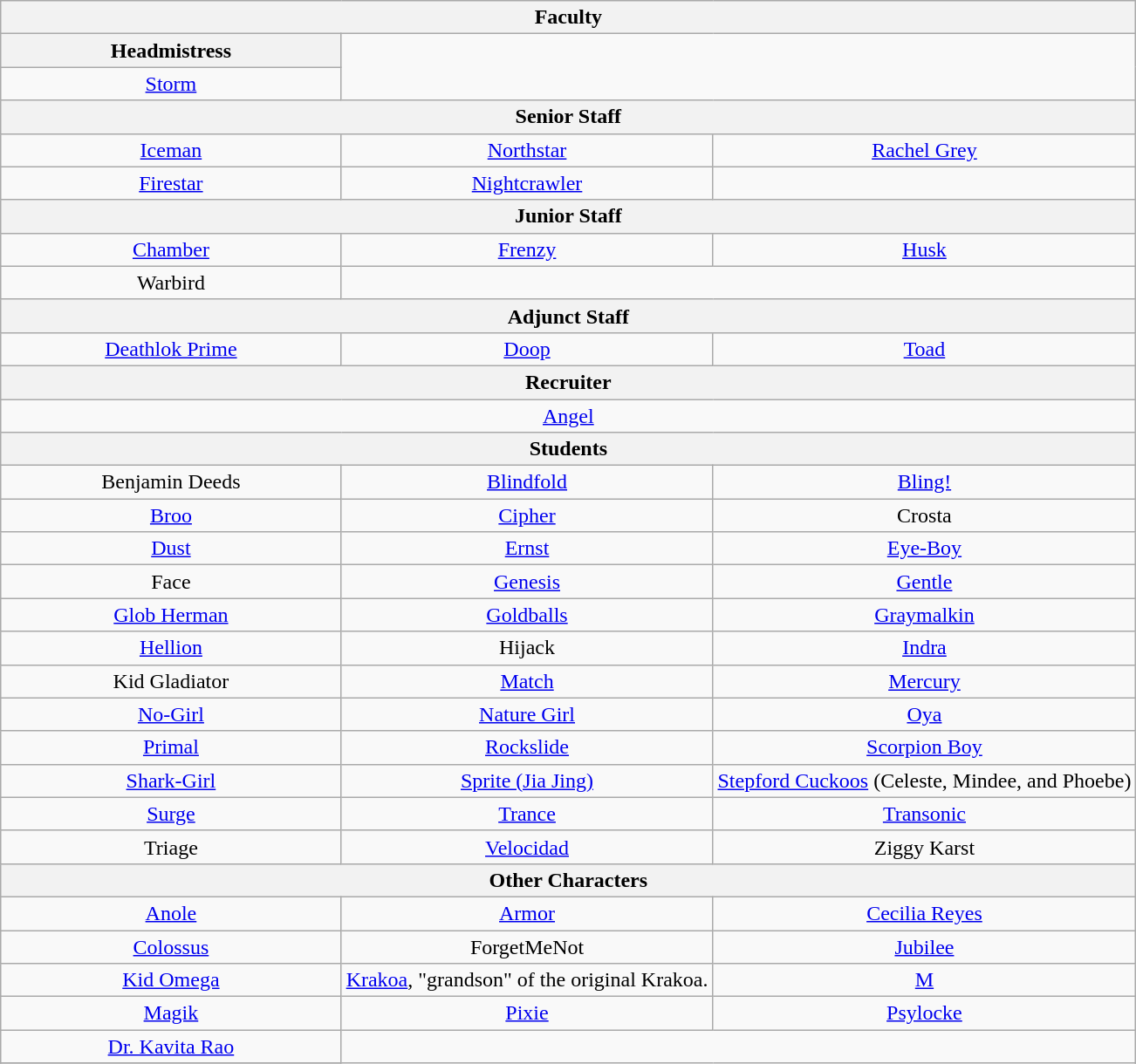<table class="wikitable">
<tr>
<th align="center" width="100%" colspan="3">Faculty</th>
</tr>
<tr>
<th align="center" width="30%">Headmistress</th>
</tr>
<tr>
<td align="center"><a href='#'>Storm</a></td>
</tr>
<tr>
<th align="center" width="100%" colspan="4">Senior Staff</th>
</tr>
<tr>
<td align="center"><a href='#'>Iceman</a></td>
<td align="center"><a href='#'>Northstar</a></td>
<td align="center"><a href='#'>Rachel Grey</a></td>
</tr>
<tr>
<td align="center"><a href='#'>Firestar</a></td>
<td align="center"><a href='#'>Nightcrawler</a></td>
</tr>
<tr>
<th align="center" width="100%" colspan="4">Junior Staff</th>
</tr>
<tr>
<td align="center"><a href='#'>Chamber</a></td>
<td align="center"><a href='#'>Frenzy</a></td>
<td align="center"><a href='#'>Husk</a></td>
</tr>
<tr>
<td align="center">Warbird</td>
</tr>
<tr>
<th align="center" width="100%" colspan="3">Adjunct Staff</th>
</tr>
<tr>
<td align="center"><a href='#'>Deathlok Prime</a></td>
<td align="center"><a href='#'>Doop</a></td>
<td align="center"><a href='#'>Toad</a></td>
</tr>
<tr>
<th align="center" width="100%" colspan="3">Recruiter</th>
</tr>
<tr>
<td align="center"  colspan="3"><a href='#'>Angel</a></td>
</tr>
<tr>
<th align="center" width="100%" colspan="3">Students</th>
</tr>
<tr>
<td align="center">Benjamin Deeds</td>
<td align="center"><a href='#'>Blindfold</a></td>
<td align="center"><a href='#'>Bling!</a></td>
</tr>
<tr>
<td align="center"><a href='#'>Broo</a></td>
<td align="center"><a href='#'>Cipher</a></td>
<td align="center">Crosta</td>
</tr>
<tr>
<td align="center"><a href='#'>Dust</a></td>
<td align="center"><a href='#'>Ernst</a></td>
<td align="center"><a href='#'>Eye-Boy</a></td>
</tr>
<tr>
<td align="center">Face</td>
<td align="center"><a href='#'>Genesis</a></td>
<td align="center"><a href='#'>Gentle</a></td>
</tr>
<tr>
<td align="center"><a href='#'>Glob Herman</a></td>
<td align="center"><a href='#'>Goldballs</a></td>
<td align="center"><a href='#'>Graymalkin</a></td>
</tr>
<tr>
<td align="center"><a href='#'>Hellion</a></td>
<td align="center">Hijack</td>
<td align="center"><a href='#'>Indra</a></td>
</tr>
<tr>
<td align="center">Kid Gladiator</td>
<td align="center"><a href='#'>Match</a></td>
<td align="center"><a href='#'>Mercury</a></td>
</tr>
<tr>
<td align="center"><a href='#'>No-Girl</a></td>
<td align="center"><a href='#'>Nature Girl</a></td>
<td align="center"><a href='#'>Oya</a></td>
</tr>
<tr>
<td align="center"><a href='#'>Primal</a></td>
<td align="center"><a href='#'>Rockslide</a></td>
<td align="center"><a href='#'>Scorpion Boy</a></td>
</tr>
<tr>
<td align="center"><a href='#'>Shark-Girl</a></td>
<td align="center"><a href='#'>Sprite (Jia Jing)</a></td>
<td align="center"><a href='#'>Stepford Cuckoos</a> (Celeste, Mindee, and Phoebe)</td>
</tr>
<tr>
<td align="center"><a href='#'>Surge</a></td>
<td align="center"><a href='#'>Trance</a></td>
<td align="center"><a href='#'>Transonic</a></td>
</tr>
<tr>
<td align="center">Triage</td>
<td align="center"><a href='#'>Velocidad</a></td>
<td align="center">Ziggy Karst</td>
</tr>
<tr>
<th align="center" width="100%" colspan="3">Other Characters</th>
</tr>
<tr>
<td align="center"><a href='#'>Anole</a></td>
<td align="center"><a href='#'>Armor</a></td>
<td align="center"><a href='#'>Cecilia Reyes</a></td>
</tr>
<tr>
<td align="center"><a href='#'>Colossus</a></td>
<td align="center">ForgetMeNot</td>
<td align="center"><a href='#'>Jubilee</a></td>
</tr>
<tr>
<td align="center"><a href='#'>Kid Omega</a></td>
<td align="center"><a href='#'>Krakoa</a>, "grandson" of the original Krakoa.</td>
<td align="center"><a href='#'>M</a></td>
</tr>
<tr>
<td align="center"><a href='#'>Magik</a></td>
<td align="center"><a href='#'>Pixie</a></td>
<td align="center"><a href='#'>Psylocke</a></td>
</tr>
<tr>
<td align="center"><a href='#'>Dr. Kavita Rao</a></td>
</tr>
<tr>
</tr>
</table>
